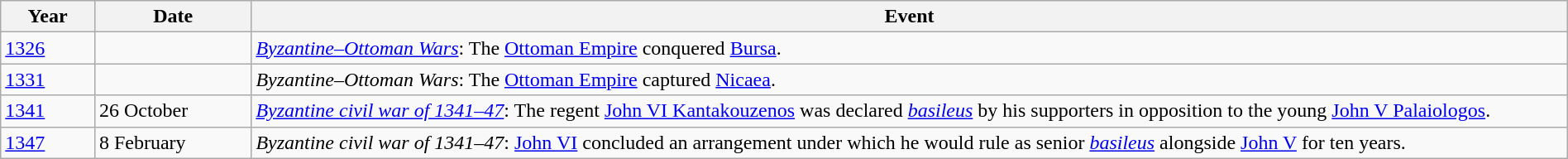<table class="wikitable" width="100%">
<tr>
<th style="width:6%">Year</th>
<th style="width:10%">Date</th>
<th>Event</th>
</tr>
<tr>
<td><a href='#'>1326</a></td>
<td></td>
<td><em><a href='#'>Byzantine–Ottoman Wars</a></em>: The <a href='#'>Ottoman Empire</a> conquered <a href='#'>Bursa</a>.</td>
</tr>
<tr>
<td><a href='#'>1331</a></td>
<td></td>
<td><em>Byzantine–Ottoman Wars</em>: The <a href='#'>Ottoman Empire</a> captured <a href='#'>Nicaea</a>.</td>
</tr>
<tr>
<td><a href='#'>1341</a></td>
<td>26 October</td>
<td><em><a href='#'>Byzantine civil war of 1341–47</a></em>: The regent <a href='#'>John VI Kantakouzenos</a> was declared <em><a href='#'>basileus</a></em> by his supporters in opposition to the young <a href='#'>John V Palaiologos</a>.</td>
</tr>
<tr>
<td><a href='#'>1347</a></td>
<td>8 February</td>
<td><em>Byzantine civil war of 1341–47</em>: <a href='#'>John VI</a> concluded an arrangement under which he would rule as senior <em><a href='#'>basileus</a></em> alongside <a href='#'>John V</a> for ten years.</td>
</tr>
</table>
